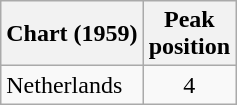<table class="wikitable sortable">
<tr>
<th>Chart (1959)</th>
<th>Peak<br>position</th>
</tr>
<tr>
<td>Netherlands</td>
<td align="center">4</td>
</tr>
</table>
